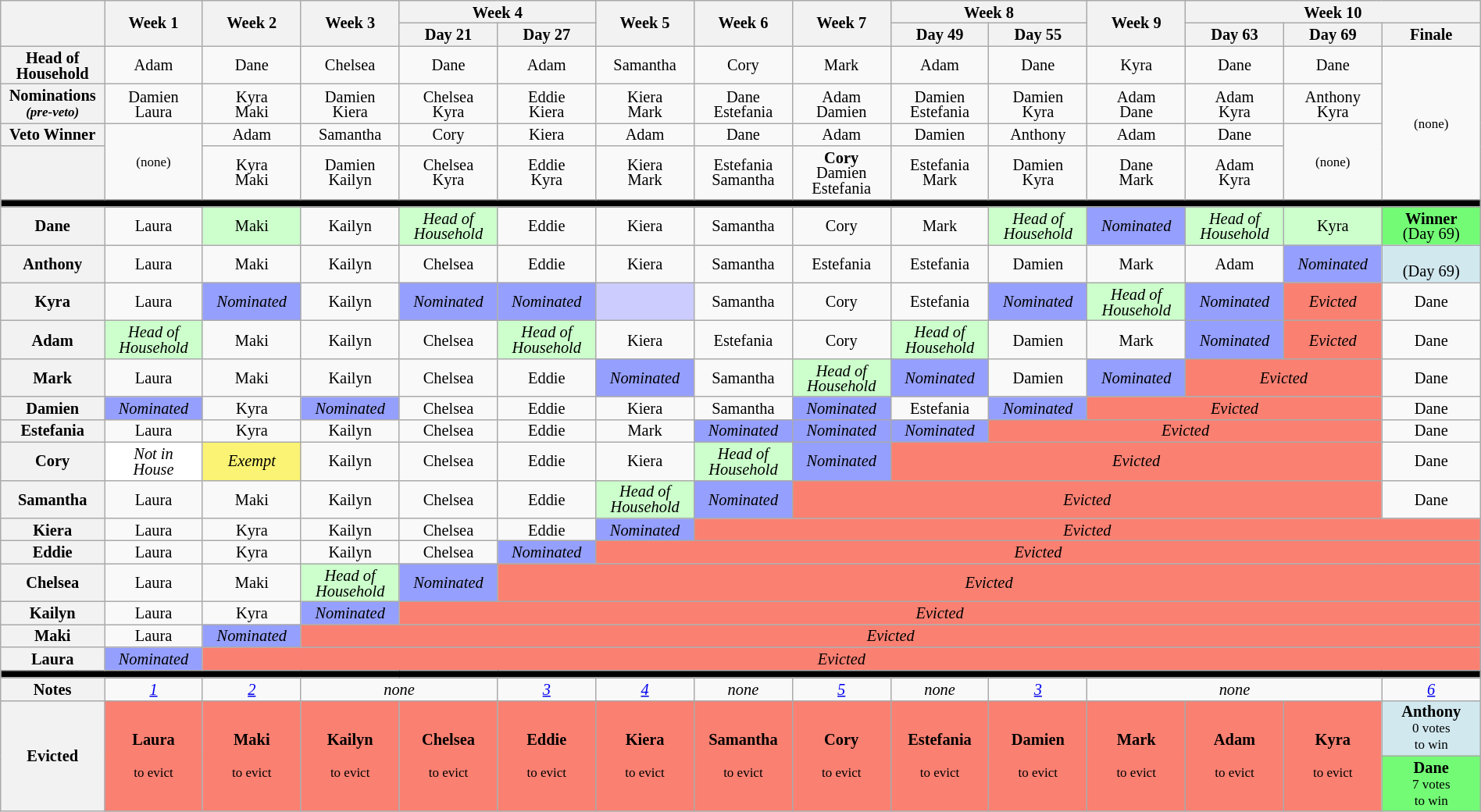<table class="wikitable" style="text-align:center; width:100%; font-size:85%; line-height:13px;">
<tr>
<th rowspan="2" style="width:6%;"></th>
<th rowspan="2" style="width:6%;">Week 1</th>
<th rowspan="2" style="width:6%;">Week 2</th>
<th rowspan="2" style="width:6%;">Week 3</th>
<th colspan="2" style="width:6%;">Week 4</th>
<th rowspan="2" style="width:6%;">Week 5</th>
<th rowspan="2" style="width:6%;">Week 6</th>
<th rowspan="2" style="width:6%;">Week 7</th>
<th colspan="2" style="width:6%;">Week 8</th>
<th rowspan="2" style="width:6%;">Week 9</th>
<th colspan="3" style="width:6%;">Week 10</th>
</tr>
<tr>
<th style="width:6%;">Day 21</th>
<th style="width:6%;">Day 27</th>
<th style="width:6%;">Day 49</th>
<th style="width:6%;">Day 55</th>
<th style="width:6%;">Day 63</th>
<th style="width:6%;">Day 69</th>
<th style="width:6%;">Finale</th>
</tr>
<tr>
<th>Head of<br>Household</th>
<td>Adam</td>
<td>Dane</td>
<td>Chelsea</td>
<td>Dane</td>
<td>Adam</td>
<td>Samantha</td>
<td>Cory</td>
<td>Mark</td>
<td>Adam</td>
<td>Dane</td>
<td>Kyra</td>
<td>Dane</td>
<td>Dane</td>
<td rowspan="4"><small>(none)</small></td>
</tr>
<tr>
<th>Nominations<br><small><em>(pre-veto)</em></small></th>
<td>Damien<br>Laura</td>
<td>Kyra<br>Maki</td>
<td>Damien<br>Kiera</td>
<td>Chelsea<br>Kyra</td>
<td>Eddie<br>Kiera</td>
<td>Kiera<br>Mark</td>
<td>Dane<br>Estefania</td>
<td>Adam<br>Damien</td>
<td>Damien<br>Estefania</td>
<td>Damien<br>Kyra</td>
<td>Adam<br>Dane</td>
<td>Adam<br>Kyra</td>
<td>Anthony<br>Kyra</td>
</tr>
<tr>
<th>Veto Winner</th>
<td rowspan="2"><small>(none)</small></td>
<td>Adam</td>
<td>Samantha</td>
<td>Cory</td>
<td>Kiera</td>
<td>Adam</td>
<td>Dane</td>
<td>Adam</td>
<td>Damien</td>
<td>Anthony</td>
<td>Adam</td>
<td>Dane</td>
<td rowspan="2"><small>(none)</small></td>
</tr>
<tr>
<th></th>
<td>Kyra<br>Maki</td>
<td>Damien<br>Kailyn</td>
<td>Chelsea<br>Kyra</td>
<td>Eddie<br>Kyra</td>
<td>Kiera<br>Mark</td>
<td>Estefania<br>Samantha</td>
<td><strong>Cory</strong><br>Damien<br>Estefania</td>
<td>Estefania<br>Mark</td>
<td>Damien<br>Kyra</td>
<td>Dane<br>Mark</td>
<td>Adam<br>Kyra</td>
</tr>
<tr>
<th colspan="15" style="background:black;"></th>
</tr>
<tr>
<th>Dane</th>
<td>Laura</td>
<td style="background:#cfc">Maki</td>
<td>Kailyn</td>
<td style="background:#cfc"><em>Head of</em><br><em>Household</em></td>
<td>Eddie</td>
<td>Kiera</td>
<td>Samantha</td>
<td>Cory</td>
<td>Mark</td>
<td style="background:#cfc"><em>Head of</em><br><em>Household</em></td>
<td style="background:#959ffd"><em>Nominated</em></td>
<td style="background:#cfc"><em>Head of</em><br><em>Household</em></td>
<td style="background:#cfc">Kyra</td>
<td style="background:#73fb76;"><strong>Winner</strong><br>(Day 69)</td>
</tr>
<tr>
<th>Anthony</th>
<td>Laura</td>
<td>Maki</td>
<td>Kailyn</td>
<td>Chelsea</td>
<td>Eddie</td>
<td>Kiera</td>
<td>Samantha</td>
<td>Estefania</td>
<td>Estefania</td>
<td>Damien</td>
<td>Mark</td>
<td>Adam</td>
<td style="background:#959ffd"><em>Nominated</em></td>
<td style="background:#d1e8ef;"><br>(Day 69)</td>
</tr>
<tr>
<th>Kyra</th>
<td>Laura</td>
<td style="background:#959ffd"><em>Nominated</em></td>
<td>Kailyn</td>
<td style="background:#959ffd"><em>Nominated</em></td>
<td style="background:#959ffd"><em>Nominated</em></td>
<td style="background:#ccf"><em></em></td>
<td>Samantha</td>
<td>Cory</td>
<td>Estefania</td>
<td style="background:#959ffd"><em>Nominated</em></td>
<td style="background:#cfc"><em>Head of</em><br><em>Household</em></td>
<td style="background:#959ffd"><em>Nominated</em></td>
<td style="background:salmon" colspan="1"><em>Evicted</em><br></td>
<td>Dane</td>
</tr>
<tr>
<th>Adam</th>
<td style="background:#cfc"><em>Head of</em><br><em>Household</em></td>
<td>Maki</td>
<td>Kailyn</td>
<td>Chelsea</td>
<td style="background:#cfc"><em>Head of</em><br><em>Household</em></td>
<td>Kiera</td>
<td>Estefania</td>
<td>Cory</td>
<td style="background:#cfc"><em>Head of</em><br><em>Household</em></td>
<td>Damien</td>
<td>Mark</td>
<td style="background:#959ffd"><em>Nominated</em></td>
<td style="background:salmon" colspan="1"><em>Evicted</em><br></td>
<td>Dane</td>
</tr>
<tr>
<th>Mark</th>
<td>Laura</td>
<td>Maki</td>
<td>Kailyn</td>
<td>Chelsea</td>
<td>Eddie</td>
<td style="background:#959ffd"><em>Nominated</em></td>
<td>Samantha</td>
<td style="background:#cfc"><em>Head of</em><br><em>Household</em></td>
<td style="background:#959ffd"><em>Nominated</em></td>
<td>Damien</td>
<td style="background:#959ffd"><em>Nominated</em></td>
<td style="background:salmon" colspan="2"><em>Evicted</em><br></td>
<td>Dane</td>
</tr>
<tr>
<th>Damien</th>
<td style="background:#959ffd"><em>Nominated</em></td>
<td>Kyra</td>
<td style="background:#959ffd"><em>Nominated</em></td>
<td>Chelsea</td>
<td>Eddie</td>
<td>Kiera</td>
<td>Samantha</td>
<td style="background:#959ffd"><em>Nominated</em></td>
<td>Estefania</td>
<td style="background:#959ffd"><em>Nominated</em></td>
<td style="background:salmon" colspan="3"><em>Evicted</em><br></td>
<td>Dane</td>
</tr>
<tr>
<th>Estefania</th>
<td>Laura</td>
<td>Kyra</td>
<td>Kailyn</td>
<td>Chelsea</td>
<td>Eddie</td>
<td>Mark</td>
<td style="background:#959ffd"><em>Nominated</em></td>
<td style="background:#959ffd"><em>Nominated</em></td>
<td style="background:#959ffd"><em>Nominated</em></td>
<td style="background:salmon" colspan="4"><em>Evicted</em><br></td>
<td>Dane</td>
</tr>
<tr>
<th>Cory</th>
<td style="background:#FFF"><em>Not in<br>House</em></td>
<td style="background:#FBF373"><em>Exempt</em></td>
<td>Kailyn</td>
<td>Chelsea</td>
<td>Eddie</td>
<td>Kiera</td>
<td style="background:#cfc"><em>Head of</em><br><em>Household</em></td>
<td style="background:#959ffd"><em>Nominated</em></td>
<td style="background:salmon" colspan="5"><em>Evicted</em><br></td>
<td>Dane</td>
</tr>
<tr>
<th>Samantha</th>
<td>Laura</td>
<td>Maki</td>
<td>Kailyn</td>
<td>Chelsea</td>
<td>Eddie</td>
<td style="background:#cfc"><em>Head of</em><br><em>Household</em></td>
<td style="background:#959ffd"><em>Nominated</em></td>
<td style="background:salmon" colspan="6"><em>Evicted</em><br></td>
<td>Dane</td>
</tr>
<tr>
<th>Kiera</th>
<td>Laura</td>
<td>Kyra</td>
<td>Kailyn</td>
<td>Chelsea</td>
<td>Eddie</td>
<td style="background:#959ffd"><em>Nominated</em></td>
<td style="background:salmon" colspan="8"><em>Evicted</em><br></td>
</tr>
<tr>
<th>Eddie</th>
<td>Laura</td>
<td>Kyra</td>
<td>Kailyn</td>
<td>Chelsea</td>
<td style="background:#959ffd"><em>Nominated</em></td>
<td style="background:salmon" colspan="9"><em>Evicted</em><br></td>
</tr>
<tr>
<th>Chelsea</th>
<td>Laura</td>
<td>Maki</td>
<td style="background:#cfc"><em>Head of</em><br><em>Household</em></td>
<td style="background:#959ffd"><em>Nominated</em></td>
<td style="background:salmon" colspan="10"><em>Evicted</em><br></td>
</tr>
<tr>
<th>Kailyn</th>
<td>Laura</td>
<td>Kyra</td>
<td style="background:#959ffd"><em>Nominated</em></td>
<td style="background:salmon" colspan="11"><em>Evicted</em><br></td>
</tr>
<tr>
<th>Maki</th>
<td>Laura</td>
<td style="background:#959ffd"><em>Nominated</em></td>
<td style="background:salmon" colspan="12"><em>Evicted</em><br></td>
</tr>
<tr>
<th>Laura</th>
<td style="background:#959ffd"><em>Nominated</em></td>
<td style="background:salmon" colspan="13"><em>Evicted</em><br></td>
</tr>
<tr>
<th colspan="15" style="background:black;"></th>
</tr>
<tr>
<th>Notes</th>
<td><em><a href='#'>1</a></em></td>
<td><em><a href='#'>2</a></em></td>
<td colspan="2"><em>none</em></td>
<td><em><a href='#'>3</a></em></td>
<td><em><a href='#'>4</a></em></td>
<td><em>none</em></td>
<td><em><a href='#'>5</a></em></td>
<td><em>none</em></td>
<td><em><a href='#'>3</a></em></td>
<td colspan="3"><em>none</em></td>
<td><em><a href='#'>6</a></em></td>
</tr>
<tr>
<th rowspan="2">Evicted</th>
<td rowspan="2" style="background:#FA8072;"><strong>Laura</strong><br><small><br>to evict</small></td>
<td rowspan="2" style="background:#FA8072;"><strong>Maki</strong><br><small><br>to evict</small></td>
<td rowspan="2" style="background:#FA8072;"><strong>Kailyn</strong><br><small><br>to evict</small></td>
<td rowspan="2" style="background:#FA8072;"><strong>Chelsea</strong><br><small><br>to evict</small></td>
<td rowspan="2" style="background:#FA8072;"><strong>Eddie</strong><br><small><br>to evict</small></td>
<td rowspan="2" style="background:#FA8072;"><strong>Kiera</strong><br><small><br>to evict</small></td>
<td rowspan="2" style="background:#FA8072;"><strong>Samantha</strong><br><small><br>to evict</small></td>
<td rowspan="2" style="background:#FA8072;"><strong>Cory</strong><br><small><br>to evict</small></td>
<td rowspan="2" style="background:#FA8072;"><strong>Estefania</strong><br><small><br>to evict</small></td>
<td rowspan="2" style="background:#FA8072;"><strong>Damien</strong><br><small><br>to evict</small></td>
<td rowspan="2" style="background:#FA8072;"><strong>Mark</strong><br><small><br>to evict</small></td>
<td rowspan="2" style="background:#FA8072;"><strong>Adam</strong><br><small><br>to evict</small></td>
<td rowspan="2" style="background:#FA8072;"><strong>Kyra</strong><br><small><br>to evict</small></td>
<td style="background:#d1e8ef;"><strong>Anthony</strong><br><small>0 votes<br>to win</small></td>
</tr>
<tr>
<td style="background:#73fb76;"><strong>Dane</strong><br><small>7 votes<br>to win</small></td>
</tr>
</table>
